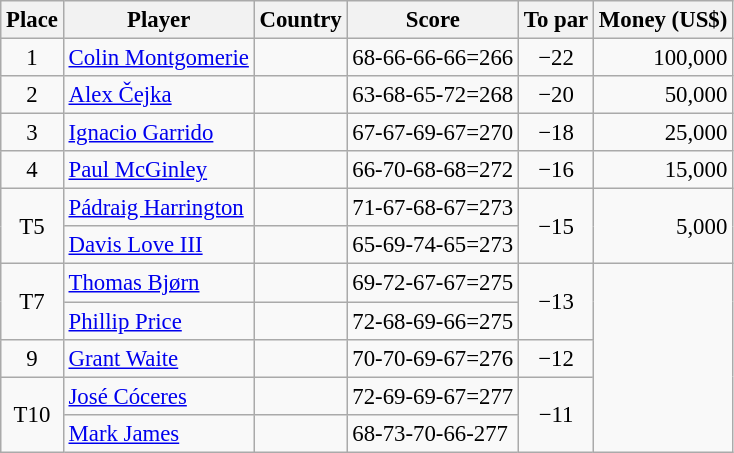<table class="wikitable" style="font-size:95%;">
<tr>
<th>Place</th>
<th>Player</th>
<th>Country</th>
<th>Score</th>
<th>To par</th>
<th>Money (US$)</th>
</tr>
<tr>
<td align=center>1</td>
<td><a href='#'>Colin Montgomerie</a></td>
<td></td>
<td>68-66-66-66=266</td>
<td align=center>−22</td>
<td align=right>100,000</td>
</tr>
<tr>
<td align=center>2</td>
<td><a href='#'>Alex Čejka</a></td>
<td></td>
<td>63-68-65-72=268</td>
<td align=center>−20</td>
<td align=right>50,000</td>
</tr>
<tr>
<td align=center>3</td>
<td><a href='#'>Ignacio Garrido</a></td>
<td></td>
<td>67-67-69-67=270</td>
<td align=center>−18</td>
<td align=right>25,000</td>
</tr>
<tr>
<td align=center>4</td>
<td><a href='#'>Paul McGinley</a></td>
<td></td>
<td>66-70-68-68=272</td>
<td align=center>−16</td>
<td align=right>15,000</td>
</tr>
<tr>
<td align=center rowspan=2>T5</td>
<td><a href='#'>Pádraig Harrington</a></td>
<td></td>
<td>71-67-68-67=273</td>
<td align=center rowspan=2>−15</td>
<td align=right rowspan=2>5,000</td>
</tr>
<tr>
<td><a href='#'>Davis Love III</a></td>
<td></td>
<td>65-69-74-65=273</td>
</tr>
<tr>
<td align=center rowspan=2>T7</td>
<td><a href='#'>Thomas Bjørn</a></td>
<td></td>
<td>69-72-67-67=275</td>
<td rowspan="2" align="center">−13</td>
<td rowspan="5" align="right"></td>
</tr>
<tr>
<td><a href='#'>Phillip Price</a></td>
<td></td>
<td>72-68-69-66=275</td>
</tr>
<tr>
<td align=center>9</td>
<td><a href='#'>Grant Waite</a></td>
<td></td>
<td>70-70-69-67=276</td>
<td align="center">−12</td>
</tr>
<tr>
<td align=center rowspan=2>T10</td>
<td><a href='#'>José Cóceres</a></td>
<td></td>
<td>72-69-69-67=277</td>
<td rowspan="2" align="center">−11</td>
</tr>
<tr>
<td><a href='#'>Mark James</a></td>
<td></td>
<td>68-73-70-66-277</td>
</tr>
</table>
